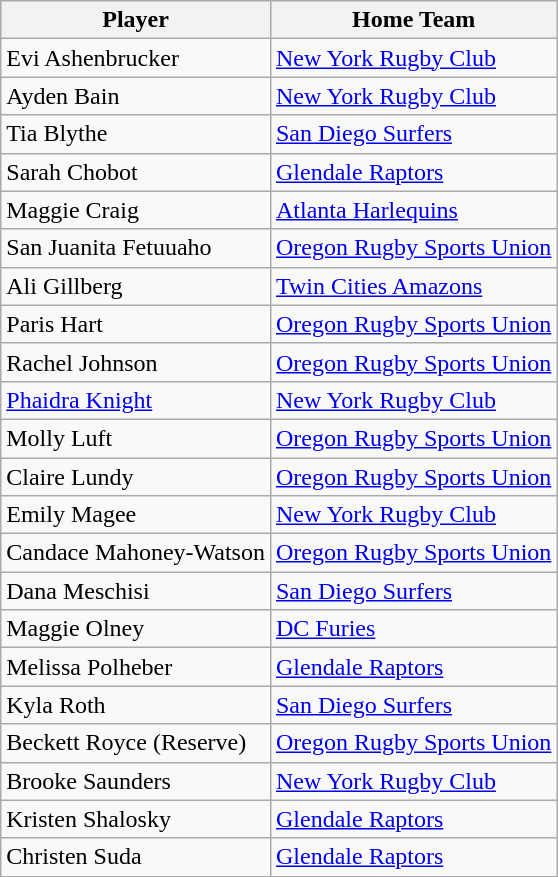<table class="wikitable">
<tr>
<th>Player</th>
<th>Home Team</th>
</tr>
<tr>
<td>Evi Ashenbrucker</td>
<td><a href='#'>New York Rugby Club</a></td>
</tr>
<tr>
<td>Ayden Bain</td>
<td><a href='#'>New York Rugby Club</a></td>
</tr>
<tr>
<td>Tia Blythe</td>
<td><a href='#'>San Diego Surfers</a></td>
</tr>
<tr>
<td>Sarah Chobot</td>
<td><a href='#'>Glendale Raptors</a></td>
</tr>
<tr>
<td>Maggie Craig</td>
<td><a href='#'>Atlanta Harlequins</a></td>
</tr>
<tr>
<td>San Juanita Fetuuaho</td>
<td><a href='#'>Oregon Rugby Sports Union</a></td>
</tr>
<tr>
<td>Ali Gillberg</td>
<td><a href='#'>Twin Cities Amazons</a></td>
</tr>
<tr>
<td>Paris Hart</td>
<td><a href='#'>Oregon Rugby Sports Union</a></td>
</tr>
<tr>
<td>Rachel Johnson</td>
<td><a href='#'>Oregon Rugby Sports Union</a></td>
</tr>
<tr>
<td><a href='#'>Phaidra Knight</a></td>
<td><a href='#'>New York Rugby Club</a></td>
</tr>
<tr>
<td>Molly Luft</td>
<td><a href='#'>Oregon Rugby Sports Union</a></td>
</tr>
<tr>
<td>Claire Lundy</td>
<td><a href='#'>Oregon Rugby Sports Union</a></td>
</tr>
<tr>
<td>Emily Magee</td>
<td><a href='#'>New York Rugby Club</a></td>
</tr>
<tr>
<td>Candace Mahoney-Watson</td>
<td><a href='#'>Oregon Rugby Sports Union</a></td>
</tr>
<tr>
<td>Dana Meschisi</td>
<td><a href='#'>San Diego Surfers</a></td>
</tr>
<tr>
<td>Maggie Olney</td>
<td><a href='#'>DC Furies</a></td>
</tr>
<tr>
<td>Melissa Polheber</td>
<td><a href='#'>Glendale Raptors</a></td>
</tr>
<tr>
<td>Kyla Roth</td>
<td><a href='#'>San Diego Surfers</a></td>
</tr>
<tr>
<td>Beckett Royce (Reserve)</td>
<td><a href='#'>Oregon Rugby Sports Union</a></td>
</tr>
<tr>
<td>Brooke Saunders</td>
<td><a href='#'>New York Rugby Club</a></td>
</tr>
<tr>
<td>Kristen Shalosky</td>
<td><a href='#'>Glendale Raptors</a></td>
</tr>
<tr>
<td>Christen Suda</td>
<td><a href='#'>Glendale Raptors</a></td>
</tr>
</table>
